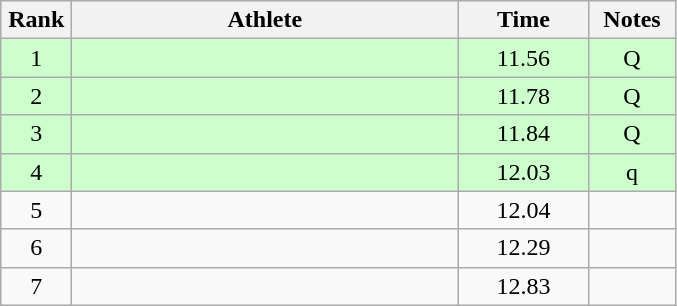<table class="wikitable" style="text-align:center">
<tr>
<th width=40>Rank</th>
<th width=250>Athlete</th>
<th width=80>Time</th>
<th width=50>Notes</th>
</tr>
<tr bgcolor=ccffcc>
<td>1</td>
<td align=left></td>
<td>11.56</td>
<td>Q</td>
</tr>
<tr bgcolor=ccffcc>
<td>2</td>
<td align=left></td>
<td>11.78</td>
<td>Q</td>
</tr>
<tr bgcolor=ccffcc>
<td>3</td>
<td align=left></td>
<td>11.84</td>
<td>Q</td>
</tr>
<tr bgcolor=ccffcc>
<td>4</td>
<td align=left></td>
<td>12.03</td>
<td>q</td>
</tr>
<tr>
<td>5</td>
<td align=left></td>
<td>12.04</td>
<td></td>
</tr>
<tr>
<td>6</td>
<td align=left></td>
<td>12.29</td>
<td></td>
</tr>
<tr>
<td>7</td>
<td align=left></td>
<td>12.83</td>
<td></td>
</tr>
</table>
